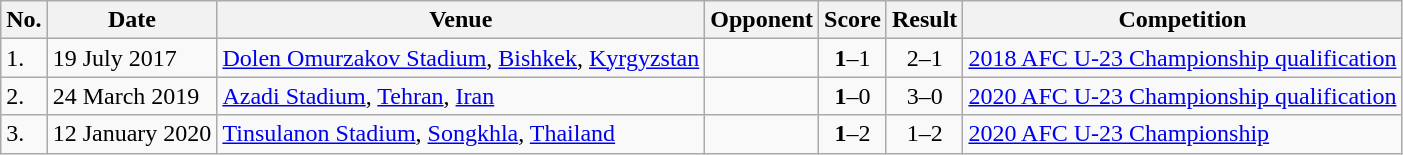<table class="wikitable">
<tr>
<th>No.</th>
<th>Date</th>
<th>Venue</th>
<th>Opponent</th>
<th>Score</th>
<th>Result</th>
<th>Competition</th>
</tr>
<tr>
<td>1.</td>
<td>19 July 2017</td>
<td><a href='#'>Dolen Omurzakov Stadium</a>, <a href='#'>Bishkek</a>, <a href='#'>Kyrgyzstan</a></td>
<td></td>
<td align=center><strong>1</strong>–1</td>
<td align=center>2–1</td>
<td><a href='#'>2018 AFC U-23 Championship qualification</a></td>
</tr>
<tr>
<td>2.</td>
<td>24 March 2019</td>
<td><a href='#'>Azadi Stadium</a>, <a href='#'>Tehran</a>, <a href='#'>Iran</a></td>
<td></td>
<td align=center><strong>1</strong>–0</td>
<td align=center>3–0</td>
<td><a href='#'>2020 AFC U-23 Championship qualification</a></td>
</tr>
<tr>
<td>3.</td>
<td>12 January 2020</td>
<td><a href='#'>Tinsulanon Stadium</a>, <a href='#'>Songkhla</a>, <a href='#'>Thailand</a></td>
<td></td>
<td align=center><strong>1</strong>–2</td>
<td align=center>1–2</td>
<td><a href='#'>2020 AFC U-23 Championship</a></td>
</tr>
</table>
